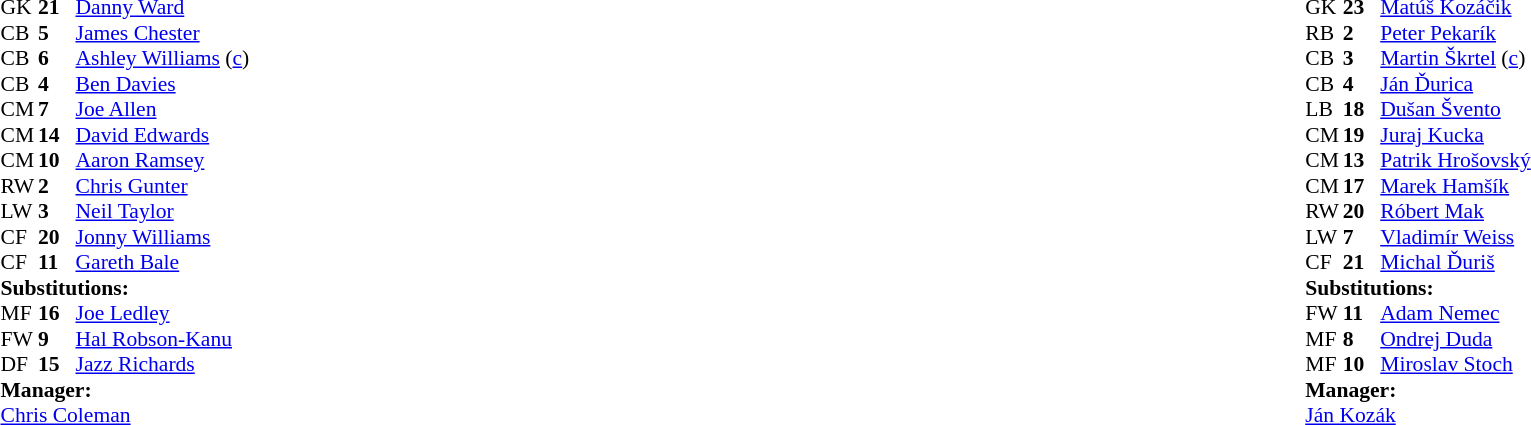<table style="width:100%;">
<tr>
<td style="vertical-align:top; width:40%;"><br><table style="font-size:90%" cellspacing="0" cellpadding="0">
<tr>
<th width="25"></th>
<th width="25"></th>
</tr>
<tr>
<td>GK</td>
<td><strong>21</strong></td>
<td><a href='#'>Danny Ward</a></td>
</tr>
<tr>
<td>CB</td>
<td><strong>5</strong></td>
<td><a href='#'>James Chester</a></td>
</tr>
<tr>
<td>CB</td>
<td><strong>6</strong></td>
<td><a href='#'>Ashley Williams</a> (<a href='#'>c</a>)</td>
</tr>
<tr>
<td>CB</td>
<td><strong>4</strong></td>
<td><a href='#'>Ben Davies</a></td>
</tr>
<tr>
<td>CM</td>
<td><strong>7</strong></td>
<td><a href='#'>Joe Allen</a></td>
</tr>
<tr>
<td>CM</td>
<td><strong>14</strong></td>
<td><a href='#'>David Edwards</a></td>
<td></td>
<td></td>
</tr>
<tr>
<td>CM</td>
<td><strong>10</strong></td>
<td><a href='#'>Aaron Ramsey</a></td>
<td></td>
<td></td>
</tr>
<tr>
<td>RW</td>
<td><strong>2</strong></td>
<td><a href='#'>Chris Gunter</a></td>
</tr>
<tr>
<td>LW</td>
<td><strong>3</strong></td>
<td><a href='#'>Neil Taylor</a></td>
</tr>
<tr>
<td>CF</td>
<td><strong>20</strong></td>
<td><a href='#'>Jonny Williams</a></td>
<td></td>
<td></td>
</tr>
<tr>
<td>CF</td>
<td><strong>11</strong></td>
<td><a href='#'>Gareth Bale</a></td>
</tr>
<tr>
<td colspan=3><strong>Substitutions:</strong></td>
</tr>
<tr>
<td>MF</td>
<td><strong>16</strong></td>
<td><a href='#'>Joe Ledley</a></td>
<td></td>
<td></td>
</tr>
<tr>
<td>FW</td>
<td><strong>9</strong></td>
<td><a href='#'>Hal Robson-Kanu</a></td>
<td></td>
<td></td>
</tr>
<tr>
<td>DF</td>
<td><strong>15</strong></td>
<td><a href='#'>Jazz Richards</a></td>
<td></td>
<td></td>
</tr>
<tr>
<td colspan=3><strong>Manager:</strong></td>
</tr>
<tr>
<td colspan=3><a href='#'>Chris Coleman</a></td>
</tr>
</table>
</td>
<td valign="top"></td>
<td style="vertical-align:top; width:50%;"><br><table style="font-size:90%; margin:auto;" cellspacing="0" cellpadding="0">
<tr>
<th width=25></th>
<th width=25></th>
</tr>
<tr>
<td>GK</td>
<td><strong>23</strong></td>
<td><a href='#'>Matúš Kozáčik</a></td>
</tr>
<tr>
<td>RB</td>
<td><strong>2</strong></td>
<td><a href='#'>Peter Pekarík</a></td>
</tr>
<tr>
<td>CB</td>
<td><strong>3</strong></td>
<td><a href='#'>Martin Škrtel</a> (<a href='#'>c</a>)</td>
<td></td>
</tr>
<tr>
<td>CB</td>
<td><strong>4</strong></td>
<td><a href='#'>Ján Ďurica</a></td>
</tr>
<tr>
<td>LB</td>
<td><strong>18</strong></td>
<td><a href='#'>Dušan Švento</a></td>
</tr>
<tr>
<td>CM</td>
<td><strong>19</strong></td>
<td><a href='#'>Juraj Kucka</a></td>
<td></td>
</tr>
<tr>
<td>CM</td>
<td><strong>13</strong></td>
<td><a href='#'>Patrik Hrošovský</a></td>
<td></td>
<td></td>
</tr>
<tr>
<td>CM</td>
<td><strong>17</strong></td>
<td><a href='#'>Marek Hamšík</a></td>
</tr>
<tr>
<td>RW</td>
<td><strong>20</strong></td>
<td><a href='#'>Róbert Mak</a></td>
<td></td>
</tr>
<tr>
<td>LW</td>
<td><strong>7</strong></td>
<td><a href='#'>Vladimír Weiss</a></td>
<td></td>
<td></td>
</tr>
<tr>
<td>CF</td>
<td><strong>21</strong></td>
<td><a href='#'>Michal Ďuriš</a></td>
<td></td>
<td></td>
</tr>
<tr>
<td colspan=3><strong>Substitutions:</strong></td>
</tr>
<tr>
<td>FW</td>
<td><strong>11</strong></td>
<td><a href='#'>Adam Nemec</a></td>
<td></td>
<td></td>
</tr>
<tr>
<td>MF</td>
<td><strong>8</strong></td>
<td><a href='#'>Ondrej Duda</a></td>
<td></td>
<td></td>
</tr>
<tr>
<td>MF</td>
<td><strong>10</strong></td>
<td><a href='#'>Miroslav Stoch</a></td>
<td></td>
<td></td>
</tr>
<tr>
<td colspan=3><strong>Manager:</strong></td>
</tr>
<tr>
<td colspan=3><a href='#'>Ján Kozák</a></td>
</tr>
</table>
</td>
</tr>
</table>
